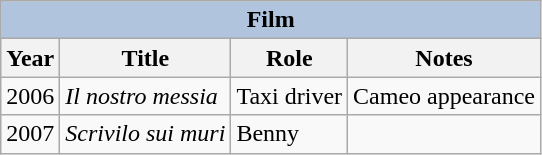<table class="wikitable">
<tr>
<th colspan="4" style="background: LightSteelBlue;">Film</th>
</tr>
<tr>
<th>Year</th>
<th>Title</th>
<th>Role</th>
<th>Notes</th>
</tr>
<tr>
<td>2006</td>
<td><em>Il nostro messia</em></td>
<td>Taxi driver</td>
<td>Cameo appearance</td>
</tr>
<tr>
<td>2007</td>
<td><em>Scrivilo sui muri</em></td>
<td>Benny</td>
<td></td>
</tr>
</table>
